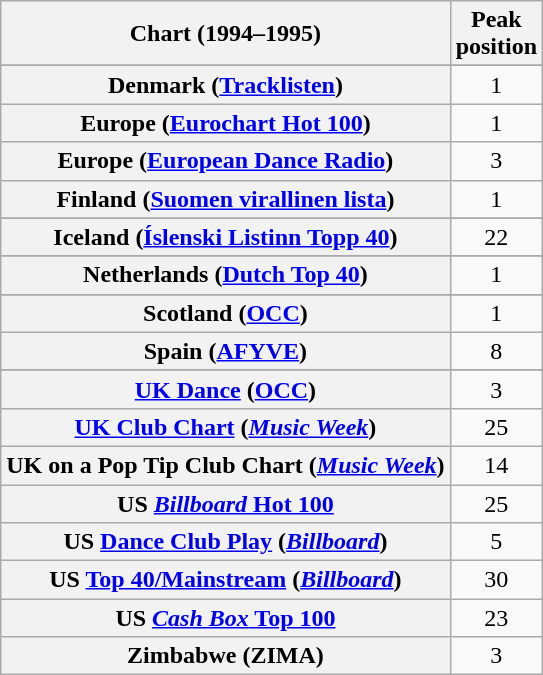<table class="wikitable sortable plainrowheaders" style="text-align:center">
<tr>
<th>Chart (1994–1995)</th>
<th>Peak<br>position</th>
</tr>
<tr>
</tr>
<tr>
</tr>
<tr>
</tr>
<tr>
</tr>
<tr>
</tr>
<tr>
<th scope="row">Denmark (<a href='#'>Tracklisten</a>)</th>
<td>1</td>
</tr>
<tr>
<th scope="row">Europe (<a href='#'>Eurochart Hot 100</a>)</th>
<td>1</td>
</tr>
<tr>
<th scope="row">Europe (<a href='#'>European Dance Radio</a>)</th>
<td>3</td>
</tr>
<tr>
<th scope="row">Finland (<a href='#'>Suomen virallinen lista</a>)</th>
<td>1</td>
</tr>
<tr>
</tr>
<tr>
</tr>
<tr>
<th scope="row">Iceland (<a href='#'>Íslenski Listinn Topp 40</a>)</th>
<td>22</td>
</tr>
<tr>
</tr>
<tr>
<th scope="row">Netherlands (<a href='#'>Dutch Top 40</a>)</th>
<td>1</td>
</tr>
<tr>
</tr>
<tr>
</tr>
<tr>
</tr>
<tr>
<th scope="row">Scotland (<a href='#'>OCC</a>)</th>
<td>1</td>
</tr>
<tr>
<th scope="row">Spain (<a href='#'>AFYVE</a>)</th>
<td>8</td>
</tr>
<tr>
</tr>
<tr>
</tr>
<tr>
</tr>
<tr>
<th scope="row"><a href='#'>UK Dance</a> (<a href='#'>OCC</a>)</th>
<td>3</td>
</tr>
<tr>
<th scope="row"><a href='#'>UK Club Chart</a> (<em><a href='#'>Music Week</a></em>)</th>
<td>25</td>
</tr>
<tr>
<th scope="row">UK on a Pop Tip Club Chart (<em><a href='#'>Music Week</a></em>)</th>
<td>14</td>
</tr>
<tr>
<th scope="row">US <a href='#'><em>Billboard</em> Hot 100</a></th>
<td>25</td>
</tr>
<tr>
<th scope="row">US <a href='#'>Dance Club Play</a> (<em><a href='#'>Billboard</a></em>)</th>
<td>5</td>
</tr>
<tr>
<th scope="row">US <a href='#'>Top 40/Mainstream</a> (<em><a href='#'>Billboard</a></em>)</th>
<td>30</td>
</tr>
<tr>
<th scope="row">US <a href='#'><em>Cash Box</em> Top 100</a></th>
<td>23</td>
</tr>
<tr>
<th scope="row">Zimbabwe (ZIMA)</th>
<td>3</td>
</tr>
</table>
